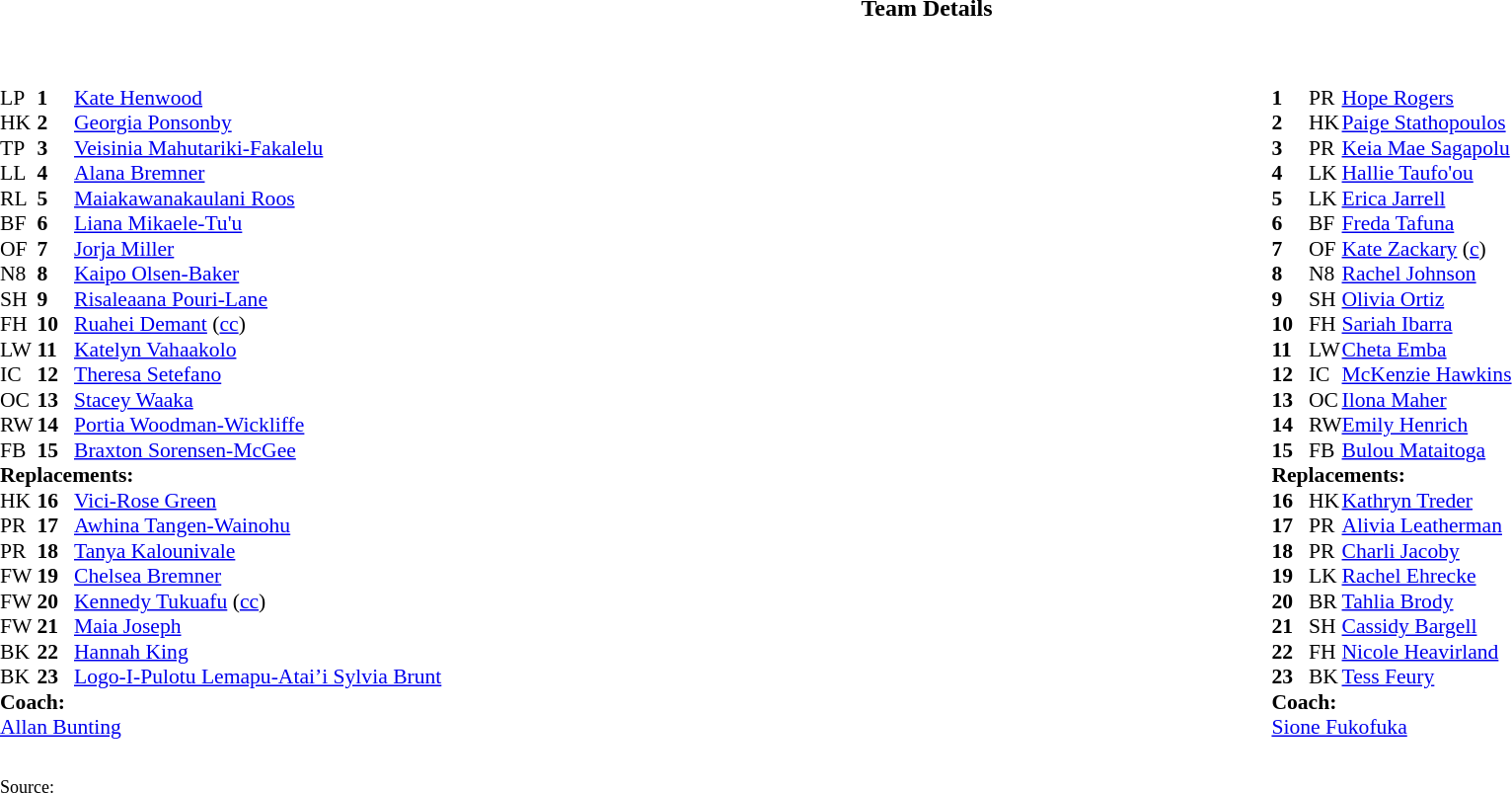<table border="0" style="width:100%;" class="collapsible collapsed">
<tr>
<th>Team Details</th>
</tr>
<tr>
<td><br><table width="100%">
<tr>
<td style="vertical-align:top; width:50%"><br><table style="font-size: 90%" cellspacing="0" cellpadding="0">
<tr>
<th width="25"></th>
<th width="25"></th>
<th></th>
</tr>
<tr>
<td>LP</td>
<td><strong>1</strong></td>
<td><a href='#'>Kate Henwood</a></td>
</tr>
<tr>
<td>HK</td>
<td><strong>2</strong></td>
<td><a href='#'>Georgia Ponsonby</a></td>
</tr>
<tr>
<td>TP</td>
<td><strong>3</strong></td>
<td><a href='#'>Veisinia Mahutariki-Fakalelu</a></td>
</tr>
<tr>
<td>LL</td>
<td><strong>4</strong></td>
<td><a href='#'>Alana Bremner</a></td>
</tr>
<tr>
<td>RL</td>
<td><strong>5</strong></td>
<td><a href='#'>Maiakawanakaulani Roos</a></td>
</tr>
<tr>
<td>BF</td>
<td><strong>6</strong></td>
<td><a href='#'>Liana Mikaele-Tu'u</a></td>
</tr>
<tr>
<td>OF</td>
<td><strong>7</strong></td>
<td><a href='#'>Jorja Miller</a></td>
</tr>
<tr>
<td>N8</td>
<td><strong>8</strong></td>
<td><a href='#'>Kaipo Olsen-Baker</a></td>
</tr>
<tr>
<td>SH</td>
<td><strong>9</strong></td>
<td><a href='#'>Risaleaana Pouri-Lane</a></td>
</tr>
<tr>
<td>FH</td>
<td><strong>10</strong></td>
<td><a href='#'>Ruahei Demant</a> (<a href='#'>cc</a>)</td>
</tr>
<tr>
<td>LW</td>
<td><strong>11</strong></td>
<td><a href='#'>Katelyn Vahaakolo</a></td>
</tr>
<tr>
<td>IC</td>
<td><strong>12</strong></td>
<td><a href='#'>Theresa Setefano</a></td>
</tr>
<tr>
<td>OC</td>
<td><strong>13</strong></td>
<td><a href='#'>Stacey Waaka</a></td>
</tr>
<tr>
<td>RW</td>
<td><strong>14</strong></td>
<td><a href='#'>Portia Woodman-Wickliffe</a></td>
</tr>
<tr>
<td>FB</td>
<td><strong>15</strong></td>
<td><a href='#'>Braxton Sorensen-McGee</a></td>
</tr>
<tr>
<td colspan="3"><strong>Replacements:</strong></td>
</tr>
<tr>
<td>HK</td>
<td><strong>16</strong></td>
<td><a href='#'>Vici-Rose Green</a></td>
</tr>
<tr>
<td>PR</td>
<td><strong>17</strong></td>
<td><a href='#'>Awhina Tangen-Wainohu</a></td>
</tr>
<tr>
<td>PR</td>
<td><strong>18</strong></td>
<td><a href='#'>Tanya Kalounivale</a></td>
</tr>
<tr>
<td>FW</td>
<td><strong>19</strong></td>
<td><a href='#'>Chelsea Bremner</a></td>
</tr>
<tr>
<td>FW</td>
<td><strong>20</strong></td>
<td><a href='#'>Kennedy Tukuafu</a> (<a href='#'>cc</a>)</td>
</tr>
<tr>
<td>FW</td>
<td><strong>21</strong></td>
<td><a href='#'>Maia Joseph</a></td>
</tr>
<tr>
<td>BK</td>
<td><strong>22</strong></td>
<td><a href='#'>Hannah King</a></td>
</tr>
<tr>
<td>BK</td>
<td><strong>23</strong></td>
<td><a href='#'>Logo-I-Pulotu Lemapu-Atai’i Sylvia Brunt</a></td>
</tr>
<tr>
<td colspan="3"><strong>Coach:</strong></td>
</tr>
<tr>
<td colspan="3"> <a href='#'>Allan Bunting</a></td>
</tr>
</table>
</td>
<td style="vertical-align:top; width:50%"><br><table style="font-size: 90%" cellspacing="0" cellpadding="0"  align="center">
<tr>
<th width="25"></th>
<th></th>
<th></th>
</tr>
<tr>
<td><strong>1</strong></td>
<td>PR</td>
<td><a href='#'>Hope Rogers</a></td>
</tr>
<tr>
<td><strong>2</strong></td>
<td>HK</td>
<td><a href='#'>Paige Stathopoulos</a></td>
</tr>
<tr>
<td><strong>3</strong></td>
<td>PR</td>
<td><a href='#'>Keia Mae Sagapolu</a></td>
</tr>
<tr>
<td><strong>4</strong></td>
<td>LK</td>
<td><a href='#'>Hallie Taufo'ou</a></td>
</tr>
<tr>
<td><strong>5</strong></td>
<td>LK</td>
<td><a href='#'>Erica Jarrell</a></td>
</tr>
<tr>
<td><strong>6</strong></td>
<td>BF</td>
<td><a href='#'>Freda Tafuna</a></td>
</tr>
<tr>
<td><strong>7</strong></td>
<td>OF</td>
<td><a href='#'>Kate Zackary</a> (<a href='#'>c</a>)</td>
</tr>
<tr>
<td><strong>8</strong></td>
<td>N8</td>
<td><a href='#'>Rachel Johnson</a></td>
</tr>
<tr>
<td><strong>9</strong></td>
<td>SH</td>
<td><a href='#'>Olivia Ortiz</a></td>
</tr>
<tr>
<td><strong>10</strong></td>
<td>FH</td>
<td><a href='#'>Sariah Ibarra</a></td>
</tr>
<tr>
<td><strong>11</strong></td>
<td>LW</td>
<td><a href='#'>Cheta Emba</a></td>
</tr>
<tr>
<td><strong>12</strong></td>
<td>IC</td>
<td><a href='#'>McKenzie Hawkins</a></td>
</tr>
<tr>
<td><strong>13</strong></td>
<td>OC</td>
<td><a href='#'>Ilona Maher</a></td>
</tr>
<tr>
<td><strong>14</strong></td>
<td>RW</td>
<td><a href='#'>Emily Henrich</a></td>
</tr>
<tr>
<td><strong>15</strong></td>
<td>FB</td>
<td><a href='#'>Bulou Mataitoga</a></td>
</tr>
<tr>
<td colspan="3"><strong>Replacements:</strong></td>
</tr>
<tr>
<td><strong>16</strong></td>
<td>HK</td>
<td><a href='#'>Kathryn Treder</a></td>
</tr>
<tr>
<td><strong>17</strong></td>
<td>PR</td>
<td><a href='#'>Alivia Leatherman</a></td>
</tr>
<tr>
<td><strong>18</strong></td>
<td>PR</td>
<td><a href='#'>Charli Jacoby</a></td>
</tr>
<tr>
<td><strong>19</strong></td>
<td>LK</td>
<td><a href='#'>Rachel Ehrecke</a></td>
</tr>
<tr>
<td><strong>20</strong></td>
<td>BR</td>
<td><a href='#'>Tahlia Brody</a></td>
</tr>
<tr>
<td><strong>21</strong></td>
<td>SH</td>
<td><a href='#'>Cassidy Bargell</a></td>
</tr>
<tr>
<td><strong>22</strong></td>
<td>FH</td>
<td><a href='#'>Nicole Heavirland</a></td>
</tr>
<tr>
<td><strong>23</strong></td>
<td>BK</td>
<td><a href='#'>Tess Feury</a></td>
</tr>
<tr>
<td colspan="3"><strong>Coach:</strong></td>
</tr>
<tr>
<td colspan="3"> <a href='#'>Sione Fukofuka</a></td>
</tr>
</table>
</td>
</tr>
</table>
<table width=100% style="font-size: 90%">
<tr>
<td><br><small>Source:</small></td>
</tr>
</table>
</td>
</tr>
</table>
